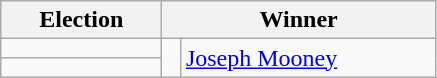<table class=wikitable>
<tr>
<th width=100>Election</th>
<th width=175 colspan=2>Winner</th>
</tr>
<tr>
<td></td>
<td rowspan=2 width=5 bgcolor=></td>
<td rowspan=2><a href='#'>Joseph Mooney</a></td>
</tr>
<tr>
<td></td>
</tr>
</table>
